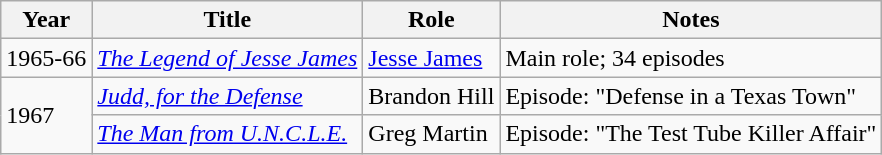<table class="wikitable">
<tr>
<th>Year</th>
<th>Title</th>
<th>Role</th>
<th>Notes</th>
</tr>
<tr>
<td>1965-66</td>
<td><a href='#'><em>The Legend of Jesse James</em></a></td>
<td><a href='#'>Jesse James</a></td>
<td>Main role; 34 episodes</td>
</tr>
<tr>
<td rowspan="2">1967</td>
<td><em><a href='#'>Judd, for the Defense</a></em></td>
<td>Brandon Hill</td>
<td>Episode: "Defense in a Texas Town"</td>
</tr>
<tr>
<td><em><a href='#'>The Man from U.N.C.L.E.</a></em></td>
<td>Greg Martin</td>
<td>Episode: "The Test Tube Killer Affair"</td>
</tr>
</table>
